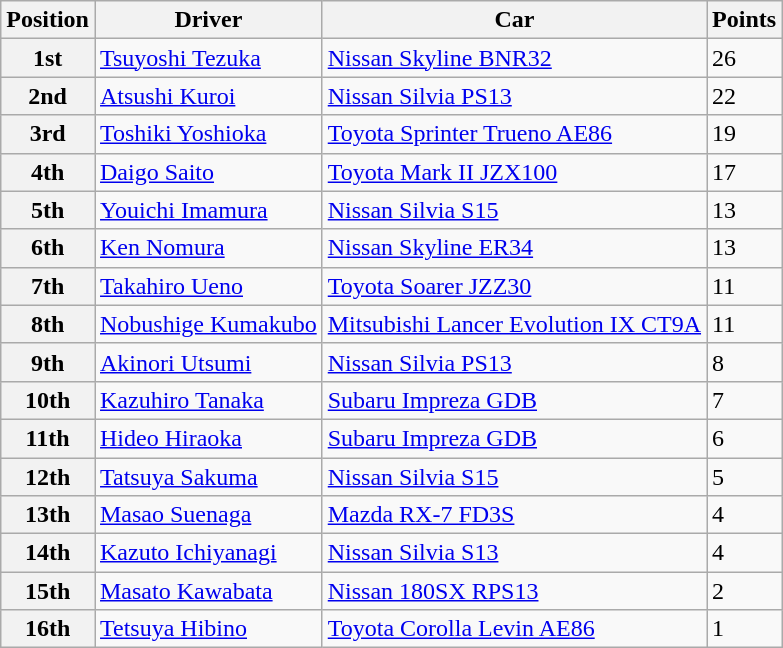<table class="wikitable">
<tr>
<th>Position</th>
<th>Driver</th>
<th>Car</th>
<th>Points</th>
</tr>
<tr>
<th>1st</th>
<td><a href='#'>Tsuyoshi Tezuka</a></td>
<td><a href='#'>Nissan Skyline BNR32</a></td>
<td>26</td>
</tr>
<tr>
<th>2nd</th>
<td><a href='#'>Atsushi Kuroi</a></td>
<td><a href='#'>Nissan Silvia PS13</a></td>
<td>22</td>
</tr>
<tr>
<th>3rd</th>
<td><a href='#'>Toshiki Yoshioka</a></td>
<td><a href='#'>Toyota Sprinter Trueno AE86</a></td>
<td>19</td>
</tr>
<tr>
<th>4th</th>
<td><a href='#'>Daigo Saito</a></td>
<td><a href='#'>Toyota Mark II JZX100</a></td>
<td>17</td>
</tr>
<tr>
<th>5th</th>
<td><a href='#'>Youichi Imamura</a></td>
<td><a href='#'>Nissan Silvia S15</a></td>
<td>13</td>
</tr>
<tr>
<th>6th</th>
<td><a href='#'>Ken Nomura</a></td>
<td><a href='#'>Nissan Skyline ER34</a></td>
<td>13</td>
</tr>
<tr>
<th>7th</th>
<td><a href='#'>Takahiro Ueno</a></td>
<td><a href='#'>Toyota Soarer JZZ30</a></td>
<td>11</td>
</tr>
<tr>
<th>8th</th>
<td><a href='#'>Nobushige Kumakubo</a></td>
<td><a href='#'>Mitsubishi Lancer Evolution IX CT9A</a></td>
<td>11</td>
</tr>
<tr>
<th>9th</th>
<td><a href='#'>Akinori Utsumi</a></td>
<td><a href='#'>Nissan Silvia PS13</a></td>
<td>8</td>
</tr>
<tr>
<th>10th</th>
<td><a href='#'>Kazuhiro Tanaka</a></td>
<td><a href='#'>Subaru Impreza GDB</a></td>
<td>7</td>
</tr>
<tr>
<th>11th</th>
<td><a href='#'>Hideo Hiraoka</a></td>
<td><a href='#'>Subaru Impreza GDB</a></td>
<td>6</td>
</tr>
<tr>
<th>12th</th>
<td><a href='#'>Tatsuya Sakuma</a></td>
<td><a href='#'>Nissan Silvia S15</a></td>
<td>5</td>
</tr>
<tr>
<th>13th</th>
<td><a href='#'>Masao Suenaga</a></td>
<td><a href='#'>Mazda RX-7 FD3S</a></td>
<td>4</td>
</tr>
<tr>
<th>14th</th>
<td><a href='#'>Kazuto Ichiyanagi</a></td>
<td><a href='#'>Nissan Silvia S13</a></td>
<td>4</td>
</tr>
<tr>
<th>15th</th>
<td><a href='#'>Masato Kawabata</a></td>
<td><a href='#'>Nissan 180SX RPS13</a></td>
<td>2</td>
</tr>
<tr>
<th>16th</th>
<td><a href='#'>Tetsuya Hibino</a></td>
<td><a href='#'>Toyota Corolla Levin AE86</a></td>
<td>1</td>
</tr>
</table>
